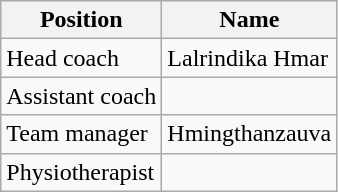<table class="wikitable">
<tr>
<th>Position</th>
<th>Name</th>
</tr>
<tr>
<td>Head coach</td>
<td> Lalrindika Hmar</td>
</tr>
<tr>
<td>Assistant coach</td>
<td></td>
</tr>
<tr>
<td>Team manager</td>
<td> Hmingthanzauva</td>
</tr>
<tr>
<td>Physiotherapist</td>
<td></td>
</tr>
</table>
